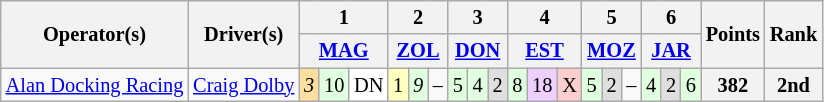<table class="wikitable" style="font-size: 85%">
<tr>
<th rowspan=2>Operator(s)</th>
<th rowspan=2>Driver(s)</th>
<th colspan=3>1</th>
<th colspan=3>2</th>
<th colspan=3>3</th>
<th colspan=3>4</th>
<th colspan=3>5</th>
<th colspan=3>6</th>
<th rowspan=2>Points</th>
<th rowspan=2>Rank</th>
</tr>
<tr>
<th colspan=3><a href='#'>MAG</a></th>
<th colspan=3><a href='#'>ZOL</a></th>
<th colspan=3><a href='#'>DON</a></th>
<th colspan=3><a href='#'>EST</a></th>
<th colspan=3><a href='#'>MOZ</a></th>
<th colspan=3><a href='#'>JAR</a></th>
</tr>
<tr>
<td align=center><a href='#'>Alan Docking Racing</a></td>
<td> <a href='#'>Craig Dolby</a></td>
<td style="background:#ffdf9f;"><em>3</em></td>
<td style="background:#dfffdf;">10</td>
<td style="background:#ffffff;">DN</td>
<td style="background:#ffffbf;">1</td>
<td style="background:#dfffdf;"><em>9</em></td>
<td>–</td>
<td style="background:#dfffdf;">5</td>
<td style="background:#dfffdf;">4</td>
<td style="background:#dfdfdf;">2</td>
<td style="background:#dfffdf;">8</td>
<td style="background:#efcfff;">18</td>
<td style="background:#ffcfcf;">X</td>
<td style="background:#dfffdf;">5</td>
<td style="background:#dfdfdf;">2</td>
<td>–</td>
<td style="background:#dfffdf;">4</td>
<td style="background:#dfdfdf;">2</td>
<td style="background:#dfffdf;">6</td>
<th>382</th>
<th>2nd</th>
</tr>
</table>
